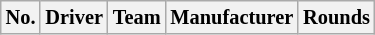<table class="wikitable" style="font-size: 85%">
<tr>
<th>No.</th>
<th>Driver</th>
<th>Team</th>
<th>Manufacturer</th>
<th>Rounds</th>
</tr>
</table>
